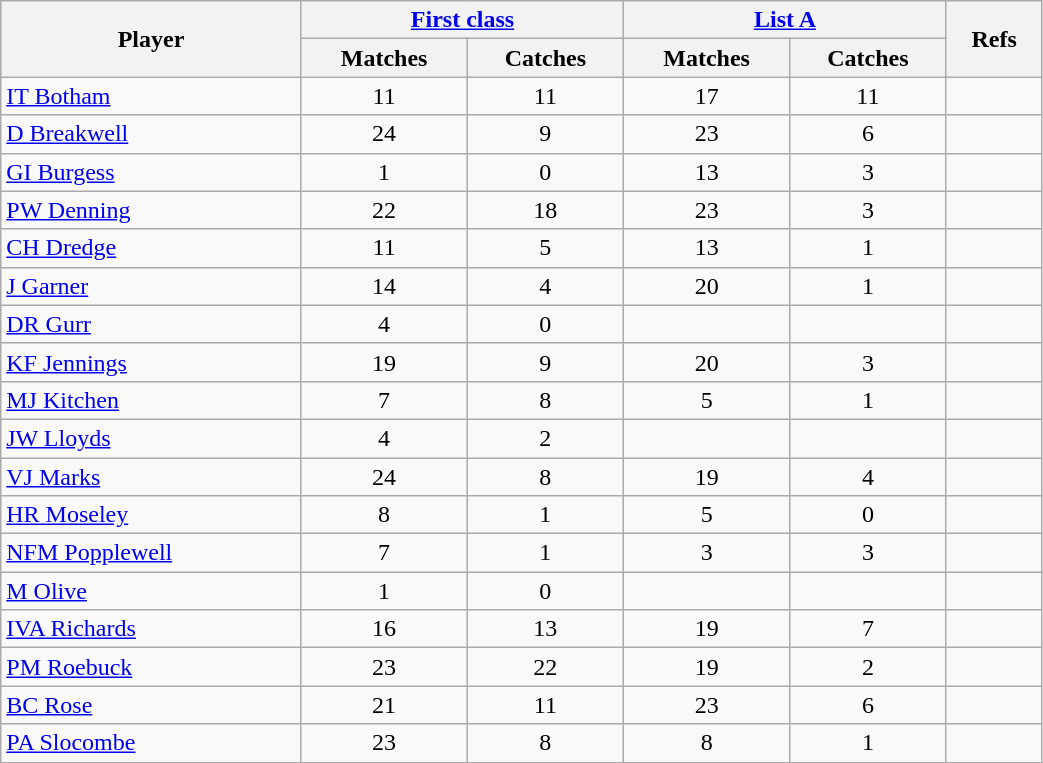<table class="wikitable" style="text-align:center; width:55%;">
<tr>
<th rowspan=2>Player</th>
<th colspan=2><a href='#'>First class</a></th>
<th colspan=2><a href='#'>List A</a></th>
<th rowspan=2>Refs</th>
</tr>
<tr>
<th>Matches</th>
<th>Catches</th>
<th>Matches</th>
<th>Catches</th>
</tr>
<tr>
<td align=left><a href='#'>IT Botham</a></td>
<td>11</td>
<td>11</td>
<td>17</td>
<td>11</td>
<td></td>
</tr>
<tr>
<td align=left><a href='#'>D Breakwell</a></td>
<td>24</td>
<td>9</td>
<td>23</td>
<td>6</td>
<td></td>
</tr>
<tr>
<td align=left><a href='#'>GI Burgess</a></td>
<td>1</td>
<td>0</td>
<td>13</td>
<td>3</td>
<td></td>
</tr>
<tr>
<td align=left><a href='#'>PW Denning</a></td>
<td>22</td>
<td>18</td>
<td>23</td>
<td>3</td>
<td></td>
</tr>
<tr>
<td align=left><a href='#'>CH Dredge</a></td>
<td>11</td>
<td>5</td>
<td>13</td>
<td>1</td>
<td></td>
</tr>
<tr>
<td align=left><a href='#'>J Garner</a></td>
<td>14</td>
<td>4</td>
<td>20</td>
<td>1</td>
<td></td>
</tr>
<tr>
<td align=left><a href='#'>DR Gurr</a></td>
<td>4</td>
<td>0</td>
<td></td>
<td></td>
<td></td>
</tr>
<tr>
<td align=left><a href='#'>KF Jennings</a></td>
<td>19</td>
<td>9</td>
<td>20</td>
<td>3</td>
<td></td>
</tr>
<tr>
<td align=left><a href='#'>MJ Kitchen</a></td>
<td>7</td>
<td>8</td>
<td>5</td>
<td>1</td>
<td></td>
</tr>
<tr>
<td align=left><a href='#'>JW Lloyds</a></td>
<td>4</td>
<td>2</td>
<td></td>
<td></td>
<td></td>
</tr>
<tr>
<td align=left><a href='#'>VJ Marks</a></td>
<td>24</td>
<td>8</td>
<td>19</td>
<td>4</td>
<td></td>
</tr>
<tr>
<td align=left><a href='#'>HR Moseley</a></td>
<td>8</td>
<td>1</td>
<td>5</td>
<td>0</td>
<td></td>
</tr>
<tr>
<td align=left><a href='#'>NFM Popplewell</a></td>
<td>7</td>
<td>1</td>
<td>3</td>
<td>3</td>
<td></td>
</tr>
<tr>
<td align=left><a href='#'>M Olive</a></td>
<td>1</td>
<td>0</td>
<td></td>
<td></td>
<td></td>
</tr>
<tr>
<td align=left><a href='#'>IVA Richards</a></td>
<td>16</td>
<td>13</td>
<td>19</td>
<td>7</td>
<td></td>
</tr>
<tr>
<td align=left><a href='#'>PM Roebuck</a></td>
<td>23</td>
<td>22</td>
<td>19</td>
<td>2</td>
<td></td>
</tr>
<tr>
<td align=left><a href='#'>BC Rose</a></td>
<td>21</td>
<td>11</td>
<td>23</td>
<td>6</td>
<td></td>
</tr>
<tr>
<td align=left><a href='#'>PA Slocombe</a></td>
<td>23</td>
<td>8</td>
<td>8</td>
<td>1</td>
<td></td>
</tr>
<tr>
</tr>
</table>
